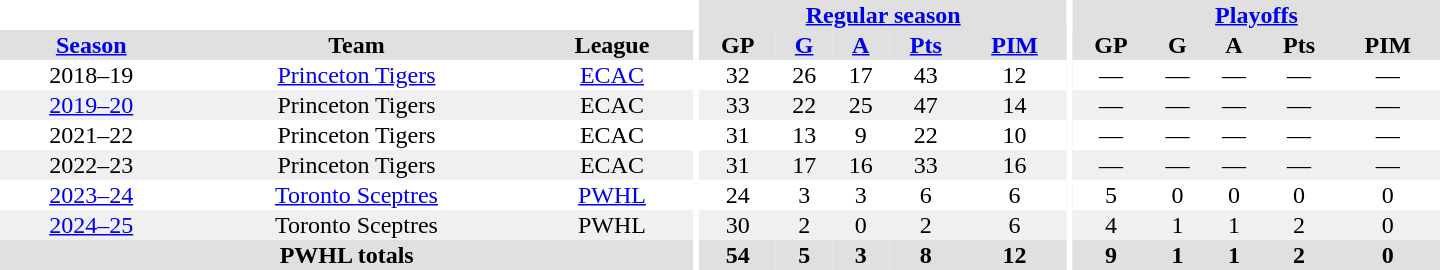<table border="0" cellpadding="1" cellspacing="0" style="text-align:center; width:60em;">
<tr bgcolor="#e0e0e0">
<th colspan="3" bgcolor="#ffffff"></th>
<th rowspan="101" bgcolor="#ffffff"></th>
<th colspan="5"><a href='#'>Regular season</a></th>
<th rowspan="101" bgcolor="#ffffff"></th>
<th colspan="5"><a href='#'>Playoffs</a></th>
</tr>
<tr bgcolor="#e0e0e0">
<th><a href='#'>Season</a></th>
<th>Team</th>
<th>League</th>
<th>GP</th>
<th><a href='#'>G</a></th>
<th><a href='#'>A</a></th>
<th><a href='#'>Pts</a></th>
<th><a href='#'>PIM</a></th>
<th>GP</th>
<th>G</th>
<th>A</th>
<th>Pts</th>
<th>PIM</th>
</tr>
<tr>
<td>2018–19</td>
<td><a href='#'>Princeton Tigers</a></td>
<td><a href='#'>ECAC</a></td>
<td>32</td>
<td>26</td>
<td>17</td>
<td>43</td>
<td>12</td>
<td>—</td>
<td>—</td>
<td>—</td>
<td>—</td>
<td>—</td>
</tr>
<tr bgcolor="#f0f0f0">
<td><a href='#'>2019–20</a></td>
<td>Princeton Tigers</td>
<td>ECAC</td>
<td>33</td>
<td>22</td>
<td>25</td>
<td>47</td>
<td>14</td>
<td>—</td>
<td>—</td>
<td>—</td>
<td>—</td>
<td>—</td>
</tr>
<tr>
<td>2021–22</td>
<td>Princeton Tigers</td>
<td>ECAC</td>
<td>31</td>
<td>13</td>
<td>9</td>
<td>22</td>
<td>10</td>
<td>—</td>
<td>—</td>
<td>—</td>
<td>—</td>
<td>—</td>
</tr>
<tr bgcolor="#f0f0f0">
<td>2022–23</td>
<td>Princeton Tigers</td>
<td>ECAC</td>
<td>31</td>
<td>17</td>
<td>16</td>
<td>33</td>
<td>16</td>
<td>—</td>
<td>—</td>
<td>—</td>
<td>—</td>
<td>—</td>
</tr>
<tr>
<td><a href='#'>2023–24</a></td>
<td><a href='#'>Toronto Sceptres</a></td>
<td><a href='#'>PWHL</a></td>
<td>24</td>
<td>3</td>
<td>3</td>
<td>6</td>
<td>6</td>
<td>5</td>
<td>0</td>
<td>0</td>
<td>0</td>
<td>0</td>
</tr>
<tr bgcolor="#f0f0f0">
<td><a href='#'>2024–25</a></td>
<td>Toronto Sceptres</td>
<td>PWHL</td>
<td>30</td>
<td>2</td>
<td>0</td>
<td>2</td>
<td>6</td>
<td>4</td>
<td>1</td>
<td>1</td>
<td>2</td>
<td>0</td>
</tr>
<tr bgcolor="#e0e0e0">
<th colspan="3">PWHL totals</th>
<th>54</th>
<th>5</th>
<th>3</th>
<th>8</th>
<th>12</th>
<th>9</th>
<th>1</th>
<th>1</th>
<th>2</th>
<th>0</th>
</tr>
</table>
